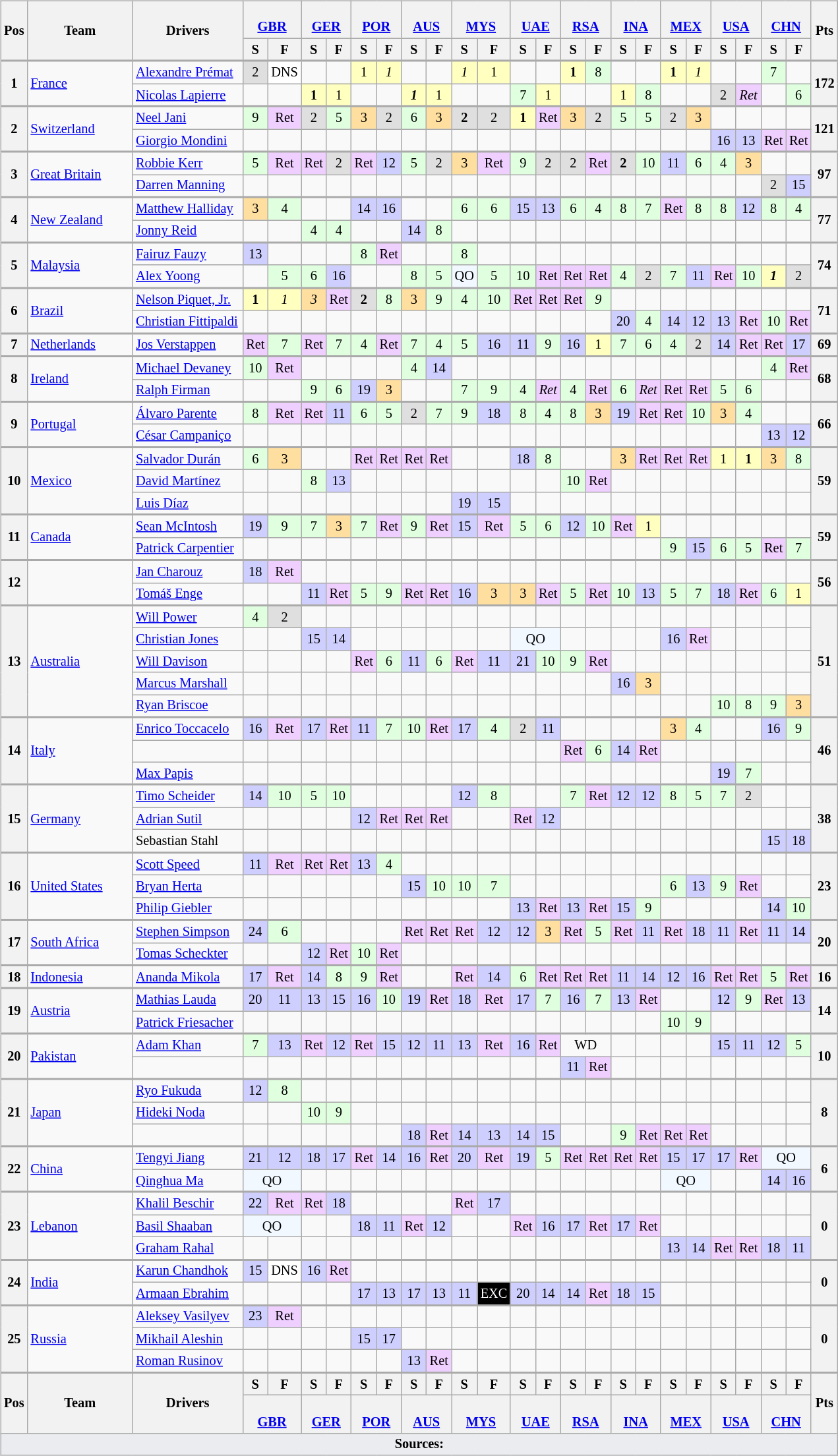<table>
<tr>
<td valign="top"><br><table class="wikitable" style="text-align:center; font-size: 85%">
<tr>
<th valign="middle" rowspan="2">Pos</th>
<th width=100 valign="middle" rowspan="2">Team</th>
<th width=105 valign="middle" rowspan="2">Drivers</th>
<th colspan="2"><br><a href='#'>GBR</a></th>
<th colspan="2"><br><a href='#'>GER</a></th>
<th colspan="2"><br><a href='#'>POR</a></th>
<th colspan="2"><br><a href='#'>AUS</a></th>
<th colspan="2"><br><a href='#'>MYS</a></th>
<th colspan="2"><br><a href='#'>UAE</a></th>
<th colspan="2"><br><a href='#'>RSA</a></th>
<th colspan="2"><br><a href='#'>INA</a></th>
<th colspan="2"><br><a href='#'>MEX</a></th>
<th colspan="2"><br><a href='#'>USA</a></th>
<th colspan="2"><br><a href='#'>CHN</a></th>
<th valign="middle" rowspan="2">Pts</th>
</tr>
<tr>
<th width=18>S</th>
<th width=18>F</th>
<th width=18>S</th>
<th width=18>F</th>
<th width=18>S</th>
<th width=18>F</th>
<th width=18>S</th>
<th width=18>F</th>
<th width=18>S</th>
<th width=18>F</th>
<th width=18>S</th>
<th width=18>F</th>
<th width=18>S</th>
<th width=18>F</th>
<th width=18>S</th>
<th width=18>F</th>
<th width=18>S</th>
<th width=18>F</th>
<th width=18>S</th>
<th width=18>F</th>
<th width=18>S</th>
<th width=18>F</th>
</tr>
<tr style="border-top:2px solid #aaaaaa">
<th rowspan=2>1</th>
<td rowspan=2 align=left> <a href='#'>France</a></td>
<td align=left><a href='#'>Alexandre Prémat</a></td>
<td style="background:#DFDFDF;">2</td>
<td style="background:#FFFFFF;">DNS</td>
<td></td>
<td></td>
<td style="background:#FFFFBF;">1</td>
<td style="background:#FFFFBF;"><em>1</em></td>
<td></td>
<td></td>
<td style="background:#FFFFBF;"><em>1</em></td>
<td style="background:#FFFFBF;">1</td>
<td></td>
<td></td>
<td style="background:#FFFFBF;"><strong>1</strong></td>
<td style="background:#DFFFDF;">8</td>
<td></td>
<td></td>
<td style="background:#FFFFBF;"><strong>1</strong></td>
<td style="background:#FFFFBF;"><em>1</em></td>
<td></td>
<td></td>
<td style="background:#DFFFDF;">7</td>
<td></td>
<th rowspan=2>172</th>
</tr>
<tr>
<td align=left><a href='#'>Nicolas Lapierre</a></td>
<td></td>
<td></td>
<td style="background:#FFFFBF;"><strong>1</strong></td>
<td style="background:#FFFFBF;">1</td>
<td></td>
<td></td>
<td style="background:#FFFFBF;"><strong><em>1</em></strong></td>
<td style="background:#FFFFBF;">1</td>
<td></td>
<td></td>
<td style="background:#DFFFDF;">7</td>
<td style="background:#FFFFBF;">1</td>
<td></td>
<td></td>
<td style="background:#FFFFBF;">1</td>
<td style="background:#DFFFDF;">8</td>
<td></td>
<td></td>
<td style="background:#DFDFDF;">2</td>
<td style="background:#EFCFFF;"><em>Ret</em></td>
<td></td>
<td style="background:#DFFFDF;">6</td>
</tr>
<tr style="border-top:2px solid #aaaaaa">
<th rowspan=2>2</th>
<td rowspan=2 align=left> <a href='#'>Switzerland</a></td>
<td align=left><a href='#'>Neel Jani</a></td>
<td style="background:#DFFFDF;">9</td>
<td style="background:#EFCFFF;">Ret</td>
<td style="background:#DFDFDF;">2</td>
<td style="background:#DFFFDF;">5</td>
<td style="background:#FFDF9F;">3</td>
<td style="background:#DFDFDF;">2</td>
<td style="background:#DFFFDF;">6</td>
<td style="background:#FFDF9F;">3</td>
<td style="background:#DFDFDF;"><strong>2</strong></td>
<td style="background:#DFDFDF;">2</td>
<td style="background:#FFFFBF;"><strong>1</strong></td>
<td style="background:#EFCFFF;">Ret</td>
<td style="background:#FFDF9F;">3</td>
<td style="background:#DFDFDF;">2</td>
<td style="background:#DFFFDF;">5</td>
<td style="background:#DFFFDF;">5</td>
<td style="background:#DFDFDF;">2</td>
<td style="background:#FFDF9F;">3</td>
<td></td>
<td></td>
<td></td>
<td></td>
<th rowspan=2>121</th>
</tr>
<tr>
<td align=left><a href='#'>Giorgio Mondini</a></td>
<td></td>
<td></td>
<td></td>
<td></td>
<td></td>
<td></td>
<td></td>
<td></td>
<td></td>
<td></td>
<td></td>
<td></td>
<td></td>
<td></td>
<td></td>
<td></td>
<td></td>
<td></td>
<td style="background:#CFCFFF;">16</td>
<td style="background:#CFCFFF;">13</td>
<td style="background:#EFCFFF;">Ret</td>
<td style="background:#EFCFFF;">Ret</td>
</tr>
<tr style="border-top:2px solid #aaaaaa">
<th rowspan=2>3</th>
<td rowspan=2 align=left> <a href='#'>Great Britain</a></td>
<td align=left><a href='#'>Robbie Kerr</a></td>
<td style="background:#DFFFDF;">5</td>
<td style="background:#EFCFFF;">Ret</td>
<td style="background:#EFCFFF;">Ret</td>
<td style="background:#DFDFDF;">2</td>
<td style="background:#EFCFFF;">Ret</td>
<td style="background:#CFCFFF;">12</td>
<td style="background:#DFFFDF;">5</td>
<td style="background:#DFDFDF;">2</td>
<td style="background:#FFDF9F;">3</td>
<td style="background:#EFCFFF;">Ret</td>
<td style="background:#DFFFDF;">9</td>
<td style="background:#DFDFDF;">2</td>
<td style="background:#DFDFDF;">2</td>
<td style="background:#EFCFFF;">Ret</td>
<td style="background:#DFDFDF;"><strong>2</strong></td>
<td style="background:#DFFFDF;">10</td>
<td style="background:#CFCFFF;">11</td>
<td style="background:#DFFFDF;">6</td>
<td style="background:#DFFFDF;">4</td>
<td style="background:#FFDF9F;">3</td>
<td></td>
<td></td>
<th rowspan=2>97</th>
</tr>
<tr>
<td align=left><a href='#'>Darren Manning</a></td>
<td></td>
<td></td>
<td></td>
<td></td>
<td></td>
<td></td>
<td></td>
<td></td>
<td></td>
<td></td>
<td></td>
<td></td>
<td></td>
<td></td>
<td></td>
<td></td>
<td></td>
<td></td>
<td></td>
<td></td>
<td style="background:#DFDFDF;">2</td>
<td style="background:#CFCFFF;">15</td>
</tr>
<tr style="border-top:2px solid #aaaaaa">
<th rowspan=2>4</th>
<td rowspan=2 align=left> <a href='#'>New Zealand</a></td>
<td align=left><a href='#'>Matthew Halliday</a></td>
<td style="background:#FFDF9F;">3</td>
<td style="background:#DFFFDF;">4</td>
<td></td>
<td></td>
<td style="background:#CFCFFF;">14</td>
<td style="background:#CFCFFF;">16</td>
<td></td>
<td></td>
<td style="background:#DFFFDF;">6</td>
<td style="background:#DFFFDF;">6</td>
<td style="background:#CFCFFF;">15</td>
<td style="background:#CFCFFF;">13</td>
<td style="background:#DFFFDF;">6</td>
<td style="background:#DFFFDF;">4</td>
<td style="background:#DFFFDF;">8</td>
<td style="background:#DFFFDF;">7</td>
<td style="background:#EFCFFF;">Ret</td>
<td style="background:#DFFFDF;">8</td>
<td style="background:#DFFFDF;">8</td>
<td style="background:#CFCFFF;">12</td>
<td style="background:#DFFFDF;">8</td>
<td style="background:#DFFFDF;">4</td>
<th rowspan=2>77</th>
</tr>
<tr>
<td align=left><a href='#'>Jonny Reid</a></td>
<td></td>
<td></td>
<td style="background:#DFFFDF;">4</td>
<td style="background:#DFFFDF;">4</td>
<td></td>
<td></td>
<td style="background:#CFCFFF;">14</td>
<td style="background:#DFFFDF;">8</td>
<td></td>
<td></td>
<td></td>
<td></td>
<td></td>
<td></td>
<td></td>
<td></td>
<td></td>
<td></td>
<td></td>
<td></td>
<td></td>
<td></td>
</tr>
<tr style="border-top:2px solid #aaaaaa">
<th rowspan=2>5</th>
<td rowspan=2 align=left> <a href='#'>Malaysia</a></td>
<td align=left><a href='#'>Fairuz Fauzy</a></td>
<td style="background:#CFCFFF;">13</td>
<td></td>
<td></td>
<td></td>
<td style="background:#DFFFDF;">8</td>
<td style="background:#EFCFFF;">Ret</td>
<td></td>
<td></td>
<td style="background:#DFFFDF;">8</td>
<td></td>
<td></td>
<td></td>
<td></td>
<td></td>
<td></td>
<td></td>
<td></td>
<td></td>
<td></td>
<td></td>
<td></td>
<td></td>
<th rowspan=2>74</th>
</tr>
<tr>
<td align=left><a href='#'>Alex Yoong</a></td>
<td></td>
<td style="background:#DFFFDF;">5</td>
<td style="background:#DFFFDF;">6</td>
<td style="background:#CFCFFF;">16</td>
<td></td>
<td></td>
<td style="background:#DFFFDF;">8</td>
<td style="background:#DFFFDF;">5</td>
<td style="background:#F1F8FF;" align=center>QO</td>
<td style="background:#DFFFDF;">5</td>
<td style="background:#DFFFDF;">10</td>
<td style="background:#EFCFFF;">Ret</td>
<td style="background:#EFCFFF;">Ret</td>
<td style="background:#EFCFFF;">Ret</td>
<td style="background:#DFFFDF;">4</td>
<td style="background:#DFDFDF;">2</td>
<td style="background:#DFFFDF;">7</td>
<td style="background:#CFCFFF;">11</td>
<td style="background:#EFCFFF;">Ret</td>
<td style="background:#DFFFDF;">10</td>
<td style="background:#FFFFBF;"><strong><em>1</em></strong></td>
<td style="background:#DFDFDF;">2</td>
</tr>
<tr style="border-top:2px solid #aaaaaa">
<th rowspan=2>6</th>
<td rowspan=2 align=left> <a href='#'>Brazil</a></td>
<td align=left><a href='#'>Nelson Piquet, Jr.</a></td>
<td style="background:#FFFFBF;"><strong>1</strong></td>
<td style="background:#FFFFBF;"><em>1</em></td>
<td style="background:#FFDF9F;"><em>3</em></td>
<td style="background:#EFCFFF;">Ret</td>
<td style="background:#DFDFDF;"><strong>2</strong></td>
<td style="background:#DFFFDF;">8</td>
<td style="background:#FFDF9F;">3</td>
<td style="background:#DFFFDF;">9</td>
<td style="background:#DFFFDF;">4</td>
<td style="background:#DFFFDF;">10</td>
<td style="background:#EFCFFF;">Ret</td>
<td style="background:#EFCFFF;">Ret</td>
<td style="background:#EFCFFF;">Ret</td>
<td style="background:#DFFFDF;"><em>9</em></td>
<td></td>
<td></td>
<td></td>
<td></td>
<td></td>
<td></td>
<td></td>
<td></td>
<th rowspan=2>71</th>
</tr>
<tr>
<td align=left><a href='#'>Christian Fittipaldi</a></td>
<td></td>
<td></td>
<td></td>
<td></td>
<td></td>
<td></td>
<td></td>
<td></td>
<td></td>
<td></td>
<td></td>
<td></td>
<td></td>
<td></td>
<td style="background:#CFCFFF;">20</td>
<td style="background:#DFFFDF;">4</td>
<td style="background:#CFCFFF;">14</td>
<td style="background:#CFCFFF;">12</td>
<td style="background:#CFCFFF;">13</td>
<td style="background:#EFCFFF;">Ret</td>
<td style="background:#DFFFDF;">10</td>
<td style="background:#EFCFFF;">Ret</td>
</tr>
<tr style="border-top:2px solid #aaaaaa">
<th>7</th>
<td align=left> <a href='#'>Netherlands</a></td>
<td align=left><a href='#'>Jos Verstappen</a></td>
<td style="background:#EFCFFF;">Ret</td>
<td style="background:#DFFFDF;">7</td>
<td style="background:#EFCFFF;">Ret</td>
<td style="background:#DFFFDF;">7</td>
<td style="background:#DFFFDF;">4</td>
<td style="background:#EFCFFF;">Ret</td>
<td style="background:#DFFFDF;">7</td>
<td style="background:#DFFFDF;">4</td>
<td style="background:#DFFFDF;">5</td>
<td style="background:#CFCFFF;">16</td>
<td style="background:#CFCFFF;">11</td>
<td style="background:#DFFFDF;">9</td>
<td style="background:#CFCFFF;">16</td>
<td style="background:#FFFFBF;">1</td>
<td style="background:#DFFFDF;">7</td>
<td style="background:#DFFFDF;">6</td>
<td style="background:#DFFFDF;">4</td>
<td style="background:#DFDFDF;">2</td>
<td style="background:#CFCFFF;">14</td>
<td style="background:#EFCFFF;">Ret</td>
<td style="background:#EFCFFF;">Ret</td>
<td style="background:#CFCFFF;">17</td>
<th>69</th>
</tr>
<tr style="border-top:2px solid #aaaaaa">
<th rowspan=2>8</th>
<td rowspan=2 align=left> <a href='#'>Ireland</a></td>
<td align=left><a href='#'>Michael Devaney</a></td>
<td style="background:#DFFFDF;">10</td>
<td style="background:#EFCFFF;">Ret</td>
<td></td>
<td></td>
<td></td>
<td></td>
<td style="background:#DFFFDF;">4</td>
<td style="background:#CFCFFF;">14</td>
<td></td>
<td></td>
<td></td>
<td></td>
<td></td>
<td></td>
<td></td>
<td></td>
<td></td>
<td></td>
<td></td>
<td></td>
<td style="background:#DFFFDF;">4</td>
<td style="background:#EFCFFF;">Ret</td>
<th rowspan=2>68</th>
</tr>
<tr>
<td align=left><a href='#'>Ralph Firman</a></td>
<td></td>
<td></td>
<td style="background:#DFFFDF;">9</td>
<td style="background:#DFFFDF;">6</td>
<td style="background:#CFCFFF;">19</td>
<td style="background:#FFDF9F;">3</td>
<td></td>
<td></td>
<td style="background:#DFFFDF;">7</td>
<td style="background:#DFFFDF;">9</td>
<td style="background:#DFFFDF;">4</td>
<td style="background:#EFCFFF;"><em>Ret</em></td>
<td style="background:#DFFFDF;">4</td>
<td style="background:#EFCFFF;">Ret</td>
<td style="background:#DFFFDF;">6</td>
<td style="background:#EFCFFF;"><em>Ret</em></td>
<td style="background:#EFCFFF;">Ret</td>
<td style="background:#EFCFFF;">Ret</td>
<td style="background:#DFFFDF;">5</td>
<td style="background:#DFFFDF;">6</td>
<td></td>
<td></td>
</tr>
<tr style="border-top:2px solid #aaaaaa">
<th rowspan=2>9</th>
<td rowspan=2 align=left> <a href='#'>Portugal</a></td>
<td align=left><a href='#'>Álvaro Parente</a></td>
<td style="background:#DFFFDF;">8</td>
<td style="background:#EFCFFF;">Ret</td>
<td style="background:#EFCFFF;">Ret</td>
<td style="background:#CFCFFF;">11</td>
<td style="background:#DFFFDF;">6</td>
<td style="background:#DFFFDF;">5</td>
<td style="background:#DFDFDF;">2</td>
<td style="background:#DFFFDF;">7</td>
<td style="background:#DFFFDF;">9</td>
<td style="background:#CFCFFF;">18</td>
<td style="background:#DFFFDF;">8</td>
<td style="background:#DFFFDF;">4</td>
<td style="background:#DFFFDF;">8</td>
<td style="background:#FFDF9F;">3</td>
<td style="background:#CFCFFF;">19</td>
<td style="background:#EFCFFF;">Ret</td>
<td style="background:#EFCFFF;">Ret</td>
<td style="background:#DFFFDF;">10</td>
<td style="background:#FFDF9F;">3</td>
<td style="background:#DFFFDF;">4</td>
<td></td>
<td></td>
<th rowspan=2>66</th>
</tr>
<tr>
<td align=left><a href='#'>César Campaniço</a></td>
<td></td>
<td></td>
<td></td>
<td></td>
<td></td>
<td></td>
<td></td>
<td></td>
<td></td>
<td></td>
<td></td>
<td></td>
<td></td>
<td></td>
<td></td>
<td></td>
<td></td>
<td></td>
<td></td>
<td></td>
<td style="background:#CFCFFF;">13</td>
<td style="background:#CFCFFF;">12</td>
</tr>
<tr style="border-top:2px solid #aaaaaa">
<th rowspan=3>10</th>
<td rowspan=3 align=left> <a href='#'>Mexico</a></td>
<td align=left><a href='#'>Salvador Durán</a></td>
<td style="background:#DFFFDF;">6</td>
<td style="background:#FFDF9F;">3</td>
<td></td>
<td></td>
<td style="background:#EFCFFF;">Ret</td>
<td style="background:#EFCFFF;">Ret</td>
<td style="background:#EFCFFF;">Ret</td>
<td style="background:#EFCFFF;">Ret</td>
<td></td>
<td></td>
<td style="background:#CFCFFF;">18</td>
<td style="background:#DFFFDF;">8</td>
<td></td>
<td></td>
<td style="background:#FFDF9F;">3</td>
<td style="background:#EFCFFF;">Ret</td>
<td style="background:#EFCFFF;">Ret</td>
<td style="background:#EFCFFF;">Ret</td>
<td style="background:#FFFFBF;">1</td>
<td style="background:#FFFFBF;"><strong>1</strong></td>
<td style="background:#FFDF9F;">3</td>
<td style="background:#DFFFDF;">8</td>
<th rowspan=3>59</th>
</tr>
<tr>
<td align=left><a href='#'>David Martínez</a></td>
<td></td>
<td></td>
<td style="background:#DFFFDF;">8</td>
<td style="background:#CFCFFF;">13</td>
<td></td>
<td></td>
<td></td>
<td></td>
<td></td>
<td></td>
<td></td>
<td></td>
<td style="background:#DFFFDF;">10</td>
<td style="background:#EFCFFF;">Ret</td>
<td></td>
<td></td>
<td></td>
<td></td>
<td></td>
<td></td>
<td></td>
<td></td>
</tr>
<tr>
<td align=left><a href='#'>Luis Díaz</a></td>
<td></td>
<td></td>
<td></td>
<td></td>
<td></td>
<td></td>
<td></td>
<td></td>
<td style="background:#CFCFFF;">19</td>
<td style="background:#CFCFFF;">15</td>
<td></td>
<td></td>
<td></td>
<td></td>
<td></td>
<td></td>
<td></td>
<td></td>
<td></td>
<td></td>
<td></td>
<td></td>
</tr>
<tr style="border-top:2px solid #aaaaaa">
<th rowspan=2>11</th>
<td rowspan=2 align=left> <a href='#'>Canada</a></td>
<td align=left><a href='#'>Sean McIntosh</a></td>
<td style="background:#CFCFFF;">19</td>
<td style="background:#DFFFDF;">9</td>
<td style="background:#DFFFDF;">7</td>
<td style="background:#FFDF9F;">3</td>
<td style="background:#DFFFDF;">7</td>
<td style="background:#EFCFFF;">Ret</td>
<td style="background:#DFFFDF;">9</td>
<td style="background:#EFCFFF;">Ret</td>
<td style="background:#CFCFFF;">15</td>
<td style="background:#EFCFFF;">Ret</td>
<td style="background:#DFFFDF;">5</td>
<td style="background:#DFFFDF;">6</td>
<td style="background:#CFCFFF;">12</td>
<td style="background:#DFFFDF;">10</td>
<td style="background:#EFCFFF;">Ret</td>
<td style="background:#FFFFBF;">1</td>
<td></td>
<td></td>
<td></td>
<td></td>
<td></td>
<td></td>
<th rowspan=2>59</th>
</tr>
<tr>
<td align=left><a href='#'>Patrick Carpentier</a></td>
<td></td>
<td></td>
<td></td>
<td></td>
<td></td>
<td></td>
<td></td>
<td></td>
<td></td>
<td></td>
<td></td>
<td></td>
<td></td>
<td></td>
<td></td>
<td></td>
<td style="background:#DFFFDF;">9</td>
<td style="background:#CFCFFF;">15</td>
<td style="background:#DFFFDF;">6</td>
<td style="background:#DFFFDF;">5</td>
<td style="background:#EFCFFF;">Ret</td>
<td style="background:#DFFFDF;">7</td>
</tr>
<tr style="border-top:2px solid #aaaaaa">
<th rowspan=2>12</th>
<td rowspan=2 align=left></td>
<td align=left><a href='#'>Jan Charouz</a></td>
<td style="background:#CFCFFF;">18</td>
<td style="background:#EFCFFF;">Ret</td>
<td></td>
<td></td>
<td></td>
<td></td>
<td></td>
<td></td>
<td></td>
<td></td>
<td></td>
<td></td>
<td></td>
<td></td>
<td></td>
<td></td>
<td></td>
<td></td>
<td></td>
<td></td>
<td></td>
<td></td>
<th rowspan=2>56</th>
</tr>
<tr>
<td align=left><a href='#'>Tomáš Enge</a></td>
<td></td>
<td></td>
<td style="background:#CFCFFF;">11</td>
<td style="background:#EFCFFF;">Ret</td>
<td style="background:#DFFFDF;">5</td>
<td style="background:#DFFFDF;">9</td>
<td style="background:#EFCFFF;">Ret</td>
<td style="background:#EFCFFF;">Ret</td>
<td style="background:#CFCFFF;">16</td>
<td style="background:#FFDF9F;">3</td>
<td style="background:#FFDF9F;">3</td>
<td style="background:#EFCFFF;">Ret</td>
<td style="background:#DFFFDF;">5</td>
<td style="background:#EFCFFF;">Ret</td>
<td style="background:#DFFFDF;">10</td>
<td style="background:#CFCFFF;">13</td>
<td style="background:#DFFFDF;">5</td>
<td style="background:#DFFFDF;">7</td>
<td style="background:#CFCFFF;">18</td>
<td style="background:#EFCFFF;">Ret</td>
<td style="background:#DFFFDF;">6</td>
<td style="background:#FFFFBF;">1</td>
</tr>
<tr style="border-top:2px solid #aaaaaa">
<th rowspan=5>13</th>
<td rowspan=5 align=left> <a href='#'>Australia</a></td>
<td align=left><a href='#'>Will Power</a></td>
<td style="background:#DFFFDF;">4</td>
<td style="background:#DFDFDF;">2</td>
<td></td>
<td></td>
<td></td>
<td></td>
<td></td>
<td></td>
<td></td>
<td></td>
<td></td>
<td></td>
<td></td>
<td></td>
<td></td>
<td></td>
<td></td>
<td></td>
<td></td>
<td></td>
<td></td>
<td></td>
<th rowspan=5>51</th>
</tr>
<tr>
<td align=left><a href='#'>Christian Jones</a></td>
<td></td>
<td></td>
<td style="background:#CFCFFF;">15</td>
<td style="background:#CFCFFF;">14</td>
<td></td>
<td></td>
<td></td>
<td></td>
<td></td>
<td></td>
<td colspan=2 style="background:#F1F8FF;" align=center>QO</td>
<td></td>
<td></td>
<td></td>
<td></td>
<td style="background:#CFCFFF;">16</td>
<td style="background:#EFCFFF;">Ret</td>
<td></td>
<td></td>
<td></td>
<td></td>
</tr>
<tr>
<td align=left><a href='#'>Will Davison</a></td>
<td></td>
<td></td>
<td></td>
<td></td>
<td style="background:#EFCFFF;">Ret</td>
<td style="background:#DFFFDF;">6</td>
<td style="background:#CFCFFF;">11</td>
<td style="background:#DFFFDF;">6</td>
<td style="background:#EFCFFF;">Ret</td>
<td style="background:#CFCFFF;">11</td>
<td style="background:#CFCFFF;">21</td>
<td style="background:#DFFFDF;">10</td>
<td style="background:#DFFFDF;">9</td>
<td style="background:#EFCFFF;">Ret</td>
<td></td>
<td></td>
<td></td>
<td></td>
<td></td>
<td></td>
<td></td>
<td></td>
</tr>
<tr>
<td align=left><a href='#'>Marcus Marshall</a></td>
<td></td>
<td></td>
<td></td>
<td></td>
<td></td>
<td></td>
<td></td>
<td></td>
<td></td>
<td></td>
<td></td>
<td></td>
<td></td>
<td></td>
<td style="background:#CFCFFF;">16</td>
<td style="background:#FFDF9F;">3</td>
<td></td>
<td></td>
<td></td>
<td></td>
<td></td>
<td></td>
</tr>
<tr>
<td align=left><a href='#'>Ryan Briscoe</a></td>
<td></td>
<td></td>
<td></td>
<td></td>
<td></td>
<td></td>
<td></td>
<td></td>
<td></td>
<td></td>
<td></td>
<td></td>
<td></td>
<td></td>
<td></td>
<td></td>
<td></td>
<td></td>
<td style="background:#DFFFDF;">10</td>
<td style="background:#DFFFDF;">8</td>
<td style="background:#DFFFDF;">9</td>
<td style="background:#FFDF9F;">3</td>
</tr>
<tr style="border-top:2px solid #aaaaaa">
<th rowspan=3>14</th>
<td rowspan=3 align=left> <a href='#'>Italy</a></td>
<td align=left><a href='#'>Enrico Toccacelo</a></td>
<td style="background:#CFCFFF;">16</td>
<td style="background:#EFCFFF;">Ret</td>
<td style="background:#CFCFFF;">17</td>
<td style="background:#EFCFFF;">Ret</td>
<td style="background:#CFCFFF;">11</td>
<td style="background:#DFFFDF;">7</td>
<td style="background:#DFFFDF;">10</td>
<td style="background:#EFCFFF;">Ret</td>
<td style="background:#CFCFFF;">17</td>
<td style="background:#DFFFDF;">4</td>
<td style="background:#DFDFDF;">2</td>
<td style="background:#CFCFFF;">11</td>
<td></td>
<td></td>
<td></td>
<td></td>
<td style="background:#FFDF9F;">3</td>
<td style="background:#DFFFDF;">4</td>
<td></td>
<td></td>
<td style="background:#CFCFFF;">16</td>
<td style="background:#DFFFDF;">9</td>
<th rowspan=3>46</th>
</tr>
<tr>
<td align=left></td>
<td></td>
<td></td>
<td></td>
<td></td>
<td></td>
<td></td>
<td></td>
<td></td>
<td></td>
<td></td>
<td></td>
<td></td>
<td style="background:#EFCFFF;">Ret</td>
<td style="background:#DFFFDF;">6</td>
<td style="background:#CFCFFF;">14</td>
<td style="background:#EFCFFF;">Ret</td>
<td></td>
<td></td>
<td></td>
<td></td>
<td></td>
<td></td>
</tr>
<tr>
<td align=left><a href='#'>Max Papis</a></td>
<td></td>
<td></td>
<td></td>
<td></td>
<td></td>
<td></td>
<td></td>
<td></td>
<td></td>
<td></td>
<td></td>
<td></td>
<td></td>
<td></td>
<td></td>
<td></td>
<td></td>
<td></td>
<td style="background:#CFCFFF;">19</td>
<td style="background:#DFFFDF;">7</td>
<td></td>
<td></td>
</tr>
<tr style="border-top:2px solid #aaaaaa">
<th rowspan=3>15</th>
<td rowspan=3 align=left> <a href='#'>Germany</a></td>
<td align=left><a href='#'>Timo Scheider</a></td>
<td style="background:#CFCFFF;">14</td>
<td style="background:#DFFFDF;">10</td>
<td style="background:#DFFFDF;">5</td>
<td style="background:#DFFFDF;">10</td>
<td></td>
<td></td>
<td></td>
<td></td>
<td style="background:#CFCFFF;">12</td>
<td style="background:#DFFFDF;">8</td>
<td></td>
<td></td>
<td style="background:#DFFFDF;">7</td>
<td style="background:#EFCFFF;">Ret</td>
<td style="background:#CFCFFF;">12</td>
<td style="background:#CFCFFF;">12</td>
<td style="background:#DFFFDF;">8</td>
<td style="background:#DFFFDF;">5</td>
<td style="background:#DFFFDF;">7</td>
<td style="background:#DFDFDF;">2</td>
<td></td>
<td></td>
<th rowspan=3>38</th>
</tr>
<tr>
<td align=left><a href='#'>Adrian Sutil</a></td>
<td></td>
<td></td>
<td></td>
<td></td>
<td style="background:#CFCFFF;">12</td>
<td style="background:#EFCFFF;">Ret</td>
<td style="background:#EFCFFF;">Ret</td>
<td style="background:#EFCFFF;">Ret</td>
<td></td>
<td></td>
<td style="background:#EFCFFF;">Ret</td>
<td style="background:#CFCFFF;">12</td>
<td></td>
<td></td>
<td></td>
<td></td>
<td></td>
<td></td>
<td></td>
<td></td>
<td></td>
<td></td>
</tr>
<tr>
<td align=left>Sebastian Stahl</td>
<td></td>
<td></td>
<td></td>
<td></td>
<td></td>
<td></td>
<td></td>
<td></td>
<td></td>
<td></td>
<td></td>
<td></td>
<td></td>
<td></td>
<td></td>
<td></td>
<td></td>
<td></td>
<td></td>
<td></td>
<td style="background:#CFCFFF;">15</td>
<td style="background:#CFCFFF;">18</td>
</tr>
<tr style="border-top:2px solid #aaaaaa">
<th rowspan=3>16</th>
<td rowspan=3 align=left> <a href='#'>United States</a></td>
<td align=left><a href='#'>Scott Speed</a></td>
<td style="background:#CFCFFF;">11</td>
<td style="background:#EFCFFF;">Ret</td>
<td style="background:#EFCFFF;">Ret</td>
<td style="background:#EFCFFF;">Ret</td>
<td style="background:#CFCFFF;">13</td>
<td style="background:#DFFFDF;">4</td>
<td></td>
<td></td>
<td></td>
<td></td>
<td></td>
<td></td>
<td></td>
<td></td>
<td></td>
<td></td>
<td></td>
<td></td>
<td></td>
<td></td>
<td></td>
<td></td>
<th rowspan=3>23</th>
</tr>
<tr>
<td align=left><a href='#'>Bryan Herta</a></td>
<td></td>
<td></td>
<td></td>
<td></td>
<td></td>
<td></td>
<td style="background:#CFCFFF;">15</td>
<td style="background:#DFFFDF;">10</td>
<td style="background:#DFFFDF;">10</td>
<td style="background:#DFFFDF;">7</td>
<td></td>
<td></td>
<td></td>
<td></td>
<td></td>
<td></td>
<td style="background:#DFFFDF;">6</td>
<td style="background:#CFCFFF;">13</td>
<td style="background:#DFFFDF;">9</td>
<td style="background:#EFCFFF;">Ret</td>
<td></td>
<td></td>
</tr>
<tr>
<td align=left><a href='#'>Philip Giebler</a></td>
<td></td>
<td></td>
<td></td>
<td></td>
<td></td>
<td></td>
<td></td>
<td></td>
<td></td>
<td></td>
<td style="background:#CFCFFF;">13</td>
<td style="background:#EFCFFF;">Ret</td>
<td style="background:#CFCFFF;">13</td>
<td style="background:#EFCFFF;">Ret</td>
<td style="background:#CFCFFF;">15</td>
<td style="background:#DFFFDF;">9</td>
<td></td>
<td></td>
<td></td>
<td></td>
<td style="background:#CFCFFF;">14</td>
<td style="background:#DFFFDF;">10</td>
</tr>
<tr style="border-top:2px solid #aaaaaa">
<th rowspan=2>17</th>
<td rowspan=2 align=left> <a href='#'>South Africa</a></td>
<td align=left><a href='#'>Stephen Simpson</a></td>
<td style="background:#CFCFFF;">24</td>
<td style="background:#DFFFDF;">6</td>
<td></td>
<td></td>
<td></td>
<td></td>
<td style="background:#EFCFFF;">Ret</td>
<td style="background:#EFCFFF;">Ret</td>
<td style="background:#EFCFFF;">Ret</td>
<td style="background:#CFCFFF;">12</td>
<td style="background:#CFCFFF;">12</td>
<td style="background:#FFDF9F;">3</td>
<td style="background:#EFCFFF;">Ret</td>
<td style="background:#DFFFDF;">5</td>
<td style="background:#EFCFFF;">Ret</td>
<td style="background:#CFCFFF;">11</td>
<td style="background:#EFCFFF;">Ret</td>
<td style="background:#CFCFFF;">18</td>
<td style="background:#CFCFFF;">11</td>
<td style="background:#EFCFFF;">Ret</td>
<td style="background:#CFCFFF;">11</td>
<td style="background:#CFCFFF;">14</td>
<th rowspan=2>20</th>
</tr>
<tr>
<td align=left><a href='#'>Tomas Scheckter</a></td>
<td></td>
<td></td>
<td style="background:#CFCFFF;">12</td>
<td style="background:#EFCFFF;">Ret</td>
<td style="background:#DFFFDF;">10</td>
<td style="background:#EFCFFF;">Ret</td>
<td></td>
<td></td>
<td></td>
<td></td>
<td></td>
<td></td>
<td></td>
<td></td>
<td></td>
<td></td>
<td></td>
<td></td>
<td></td>
<td></td>
<td></td>
<td></td>
</tr>
<tr style="border-top:2px solid #aaaaaa">
<th>18</th>
<td align=left> <a href='#'>Indonesia</a></td>
<td align=left><a href='#'>Ananda Mikola</a></td>
<td style="background:#CFCFFF;">17</td>
<td style="background:#EFCFFF;">Ret</td>
<td style="background:#CFCFFF;">14</td>
<td style="background:#DFFFDF;">8</td>
<td style="background:#DFFFDF;">9</td>
<td style="background:#EFCFFF;">Ret</td>
<td></td>
<td></td>
<td style="background:#EFCFFF;">Ret</td>
<td style="background:#CFCFFF;">14</td>
<td style="background:#DFFFDF;">6</td>
<td style="background:#EFCFFF;">Ret</td>
<td style="background:#EFCFFF;">Ret</td>
<td style="background:#EFCFFF;">Ret</td>
<td style="background:#CFCFFF;">11</td>
<td style="background:#CFCFFF;">14</td>
<td style="background:#CFCFFF;">12</td>
<td style="background:#CFCFFF;">16</td>
<td style="background:#EFCFFF;">Ret</td>
<td style="background:#EFCFFF;">Ret</td>
<td style="background:#DFFFDF;">5</td>
<td style="background:#EFCFFF;">Ret</td>
<th>16</th>
</tr>
<tr style="border-top:2px solid #aaaaaa">
<th rowspan=2>19</th>
<td rowspan=2 align=left> <a href='#'>Austria</a></td>
<td align=left><a href='#'>Mathias Lauda</a></td>
<td style="background:#CFCFFF;">20</td>
<td style="background:#CFCFFF;">11</td>
<td style="background:#CFCFFF;">13</td>
<td style="background:#CFCFFF;">15</td>
<td style="background:#CFCFFF;">16</td>
<td style="background:#DFFFDF;">10</td>
<td style="background:#CFCFFF;">19</td>
<td style="background:#EFCFFF;">Ret</td>
<td style="background:#CFCFFF;">18</td>
<td style="background:#EFCFFF;">Ret</td>
<td style="background:#CFCFFF;">17</td>
<td style="background:#DFFFDF;">7</td>
<td style="background:#CFCFFF;">16</td>
<td style="background:#DFFFDF;">7</td>
<td style="background:#CFCFFF;">13</td>
<td style="background:#EFCFFF;">Ret</td>
<td></td>
<td></td>
<td style="background:#CFCFFF;">12</td>
<td style="background:#DFFFDF;">9</td>
<td style="background:#EFCFFF;">Ret</td>
<td style="background:#CFCFFF;">13</td>
<th rowspan=2>14</th>
</tr>
<tr>
<td align=left><a href='#'>Patrick Friesacher</a></td>
<td></td>
<td></td>
<td></td>
<td></td>
<td></td>
<td></td>
<td></td>
<td></td>
<td></td>
<td></td>
<td></td>
<td></td>
<td></td>
<td></td>
<td></td>
<td></td>
<td style="background:#DFFFDF;">10</td>
<td style="background:#DFFFDF;">9</td>
<td></td>
<td></td>
<td></td>
<td></td>
</tr>
<tr style="border-top:2px solid #aaaaaa">
<th rowspan=2>20</th>
<td rowspan=2 align=left> <a href='#'>Pakistan</a></td>
<td align=left><a href='#'>Adam Khan</a></td>
<td style="background:#DFFFDF;">7</td>
<td style="background:#cfcfff;">13</td>
<td style="background:#EFCFFF;">Ret</td>
<td style="background:#CFCFFF;">12</td>
<td style="background:#EFCFFF;">Ret</td>
<td style="background:#CFCFFF;">15</td>
<td style="background:#CFCFFF;">12</td>
<td style="background:#CFCFFF;">11</td>
<td style="background:#CFCFFF;">13</td>
<td style="background:#EFCFFF;">Ret</td>
<td style="background:#CFCFFF;">16</td>
<td style="background:#EFCFFF;">Ret</td>
<td colspan=2>WD</td>
<td></td>
<td></td>
<td></td>
<td></td>
<td style="background:#CFCFFF;">15</td>
<td style="background:#CFCFFF;">11</td>
<td style="background:#CFCFFF;">12</td>
<td style="background:#DFFFDF;">5</td>
<th rowspan=2>10</th>
</tr>
<tr>
<td align=left></td>
<td></td>
<td></td>
<td></td>
<td></td>
<td></td>
<td></td>
<td></td>
<td></td>
<td></td>
<td></td>
<td></td>
<td></td>
<td style="background:#CFCFFF;">11</td>
<td style="background:#EFCFFF;">Ret</td>
<td></td>
<td></td>
<td></td>
<td></td>
<td></td>
<td></td>
<td></td>
<td></td>
</tr>
<tr style="border-top:2px solid #aaaaaa">
<th rowspan=3>21</th>
<td rowspan=3 align=left> <a href='#'>Japan</a></td>
<td align=left><a href='#'>Ryo Fukuda</a></td>
<td style="background:#CFCFFF;">12</td>
<td style="background:#DFFFDF;">8</td>
<td></td>
<td></td>
<td></td>
<td></td>
<td></td>
<td></td>
<td></td>
<td></td>
<td></td>
<td></td>
<td></td>
<td></td>
<td></td>
<td></td>
<td></td>
<td></td>
<td></td>
<td></td>
<td></td>
<td></td>
<th rowspan=3>8</th>
</tr>
<tr>
<td align=left><a href='#'>Hideki Noda</a></td>
<td></td>
<td></td>
<td style="background:#DFFFDF;">10</td>
<td style="background:#DFFFDF;">9</td>
<td></td>
<td></td>
<td></td>
<td></td>
<td></td>
<td></td>
<td></td>
<td></td>
<td></td>
<td></td>
<td></td>
<td></td>
<td></td>
<td></td>
<td></td>
<td></td>
<td></td>
<td></td>
</tr>
<tr>
<td align=left></td>
<td></td>
<td></td>
<td></td>
<td></td>
<td></td>
<td></td>
<td style="background:#CFCFFF;">18</td>
<td style="background:#EFCFFF;">Ret</td>
<td style="background:#CFCFFF;">14</td>
<td style="background:#CFCFFF;">13</td>
<td style="background:#CFCFFF;">14</td>
<td style="background:#CFCFFF;">15</td>
<td></td>
<td></td>
<td style="background:#DFFFDF;">9</td>
<td style="background:#EFCFFF;">Ret</td>
<td style="background:#EFCFFF;">Ret</td>
<td style="background:#EFCFFF;">Ret</td>
<td></td>
<td></td>
<td></td>
<td></td>
</tr>
<tr style="border-top:2px solid #aaaaaa">
<th rowspan=2>22</th>
<td rowspan=2 align=left> <a href='#'>China</a></td>
<td align=left><a href='#'>Tengyi Jiang</a></td>
<td style="background:#CFCFFF;">21</td>
<td style="background:#CFCFFF;">12</td>
<td style="background:#CFCFFF;">18</td>
<td style="background:#CFCFFF;">17</td>
<td style="background:#EFCFFF;">Ret</td>
<td style="background:#CFCFFF;">14</td>
<td style="background:#CFCFFF;">16</td>
<td style="background:#EFCFFF;">Ret</td>
<td style="background:#CFCFFF;">20</td>
<td style="background:#EFCFFF;">Ret</td>
<td style="background:#CFCFFF;">19</td>
<td style="background:#DFFFDF;">5</td>
<td style="background:#EFCFFF;">Ret</td>
<td style="background:#EFCFFF;">Ret</td>
<td style="background:#EFCFFF;">Ret</td>
<td style="background:#EFCFFF;">Ret</td>
<td style="background:#CFCFFF;">15</td>
<td style="background:#CFCFFF;">17</td>
<td style="background:#CFCFFF;">17</td>
<td style="background:#EFCFFF;">Ret</td>
<td colspan=2 style="background:#F1F8FF;" align=center>QO</td>
<th rowspan=2>6</th>
</tr>
<tr>
<td align=left><a href='#'>Qinghua Ma</a></td>
<td colspan=2 style="background:#F1F8FF;" align=center>QO</td>
<td></td>
<td></td>
<td></td>
<td></td>
<td></td>
<td></td>
<td></td>
<td></td>
<td></td>
<td></td>
<td></td>
<td></td>
<td></td>
<td></td>
<td colspan=2 style="background:#F1F8FF;" align=center>QO</td>
<td></td>
<td></td>
<td style="background:#CFCFFF;">14</td>
<td style="background:#CFCFFF;">16</td>
</tr>
<tr style="border-top:2px solid #aaaaaa">
<th rowspan=3>23</th>
<td rowspan=3 align=left> <a href='#'>Lebanon</a></td>
<td align=left><a href='#'>Khalil Beschir</a></td>
<td style="background:#CFCFFF;">22</td>
<td style="background:#EFCFFF;">Ret</td>
<td style="background:#EFCFFF;">Ret</td>
<td style="background:#CFCFFF;">18</td>
<td></td>
<td></td>
<td></td>
<td></td>
<td style="background:#EFCFFF;">Ret</td>
<td style="background:#CFCFFF;">17</td>
<td></td>
<td></td>
<td></td>
<td></td>
<td></td>
<td></td>
<td></td>
<td></td>
<td></td>
<td></td>
<td></td>
<td></td>
<th rowspan=3>0</th>
</tr>
<tr>
<td align=left><a href='#'>Basil Shaaban</a></td>
<td colspan=2 style="background:#F1F8FF;" align=center>QO</td>
<td></td>
<td></td>
<td style="background:#CFCFFF;">18</td>
<td style="background:#CFCFFF;">11</td>
<td style="background:#EFCFFF;">Ret</td>
<td style="background:#CFCFFF;">12</td>
<td></td>
<td></td>
<td style="background:#EFCFFF;">Ret</td>
<td style="background:#CFCFFF;">16</td>
<td style="background:#CFCFFF;">17</td>
<td style="background:#EFCFFF;">Ret</td>
<td style="background:#CFCFFF;">17</td>
<td style="background:#EFCFFF;">Ret</td>
<td></td>
<td></td>
<td></td>
<td></td>
<td></td>
<td></td>
</tr>
<tr>
<td align=left> <a href='#'>Graham Rahal</a></td>
<td></td>
<td></td>
<td></td>
<td></td>
<td></td>
<td></td>
<td></td>
<td></td>
<td></td>
<td></td>
<td></td>
<td></td>
<td></td>
<td></td>
<td></td>
<td></td>
<td style="background:#CFCFFF;">13</td>
<td style="background:#CFCFFF;">14</td>
<td style="background:#EFCFFF;">Ret</td>
<td style="background:#EFCFFF;">Ret</td>
<td style="background:#CFCFFF;">18</td>
<td style="background:#CFCFFF;">11</td>
</tr>
<tr style="border-top:2px solid #aaaaaa">
<th rowspan=2>24</th>
<td rowspan=2 align=left> <a href='#'>India</a></td>
<td align=left><a href='#'>Karun Chandhok</a></td>
<td style="background:#CFCFFF;">15</td>
<td style="background:#FFFFFF;">DNS</td>
<td style="background:#CFCFFF;">16</td>
<td style="background:#EFCFFF;">Ret</td>
<td></td>
<td></td>
<td></td>
<td></td>
<td></td>
<td></td>
<td></td>
<td></td>
<td></td>
<td></td>
<td></td>
<td></td>
<td></td>
<td></td>
<td></td>
<td></td>
<td></td>
<td></td>
<th rowspan=2>0</th>
</tr>
<tr>
<td align=left><a href='#'>Armaan Ebrahim</a></td>
<td></td>
<td></td>
<td></td>
<td></td>
<td style="background:#CFCFFF;">17</td>
<td style="background:#CFCFFF;">13</td>
<td style="background:#CFCFFF;">17</td>
<td style="background:#CFCFFF;">13</td>
<td style="background:#CFCFFF;">11</td>
<td bgcolor="#000000" style="color:#FFFFFF">EXC</td>
<td style="background:#CFCFFF;">20</td>
<td style="background:#CFCFFF;">14</td>
<td style="background:#CFCFFF;">14</td>
<td style="background:#EFCFFF;">Ret</td>
<td style="background:#CFCFFF;">18</td>
<td style="background:#CFCFFF;">15</td>
<td></td>
<td></td>
<td></td>
<td></td>
<td></td>
<td></td>
</tr>
<tr style="border-top:2px solid #aaaaaa">
<th rowspan=3>25</th>
<td rowspan=3 align=left> <a href='#'>Russia</a></td>
<td align=left><a href='#'>Aleksey Vasilyev</a></td>
<td style="background:#CFCFFF;">23</td>
<td style="background:#EFCFFF;">Ret</td>
<td></td>
<td></td>
<td></td>
<td></td>
<td></td>
<td></td>
<td></td>
<td></td>
<td></td>
<td></td>
<td></td>
<td></td>
<td></td>
<td></td>
<td></td>
<td></td>
<td></td>
<td></td>
<td></td>
<td></td>
<th rowspan=3>0</th>
</tr>
<tr>
<td align=left><a href='#'>Mikhail Aleshin</a></td>
<td></td>
<td></td>
<td></td>
<td></td>
<td style="background:#CFCFFF;">15</td>
<td style="background:#CFCFFF;">17</td>
<td></td>
<td></td>
<td></td>
<td></td>
<td></td>
<td></td>
<td></td>
<td></td>
<td></td>
<td></td>
<td></td>
<td></td>
<td></td>
<td></td>
<td></td>
<td></td>
</tr>
<tr>
<td align=left><a href='#'>Roman Rusinov</a></td>
<td></td>
<td></td>
<td></td>
<td></td>
<td></td>
<td></td>
<td style="background:#CFCFFF;">13</td>
<td style="background:#EFCFFF;">Ret</td>
<td></td>
<td></td>
<td></td>
<td></td>
<td></td>
<td></td>
<td></td>
<td></td>
<td></td>
<td></td>
<td></td>
<td></td>
<td></td>
<td></td>
</tr>
<tr style="border-top:2px solid #aaaaaa">
<th valign="middle" rowspan=2>Pos</th>
<th valign="middle" rowspan=2>Team</th>
<th valign="middle" rowspan=2>Drivers</th>
<th width=18>S</th>
<th width=18>F</th>
<th width=18>S</th>
<th width=18>F</th>
<th width=18>S</th>
<th width=18>F</th>
<th width=18>S</th>
<th width=18>F</th>
<th width=18>S</th>
<th width=18>F</th>
<th width=18>S</th>
<th width=18>F</th>
<th width=18>S</th>
<th width=18>F</th>
<th width=18>S</th>
<th width=18>F</th>
<th width=18>S</th>
<th width=18>F</th>
<th width=18>S</th>
<th width=18>F</th>
<th width=18>S</th>
<th width=18>F</th>
<th valign="middle" rowspan=2>Pts</th>
</tr>
<tr>
<th colspan="2"><br><a href='#'>GBR</a></th>
<th colspan="2"><br><a href='#'>GER</a></th>
<th colspan="2"><br><a href='#'>POR</a></th>
<th colspan="2"><br><a href='#'>AUS</a></th>
<th colspan="2"><br><a href='#'>MYS</a></th>
<th colspan="2"><br><a href='#'>UAE</a></th>
<th colspan="2"><br><a href='#'>RSA</a></th>
<th colspan="2"><br><a href='#'>INA</a></th>
<th colspan="2"><br><a href='#'>MEX</a></th>
<th colspan="2"><br><a href='#'>USA</a></th>
<th colspan="2"><br><a href='#'>CHN</a></th>
</tr>
<tr>
<td colspan="26" style="background-color:#EAECF0;text-align:center"><strong>Sources:</strong></td>
</tr>
</table>
</td>
<td valign="top"><br></td>
</tr>
</table>
